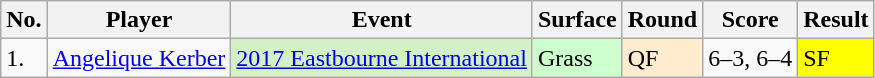<table class="wikitable sortable">
<tr>
<th>No.</th>
<th>Player</th>
<th>Event</th>
<th>Surface</th>
<th>Round</th>
<th>Score</th>
<th>Result</th>
</tr>
<tr>
<td>1.</td>
<td> <a href='#'>Angelique Kerber</a></td>
<td bgcolor=d4f1c5><a href='#'>2017 Eastbourne International</a></td>
<td bgcolor=CCFFCC>Grass</td>
<td bgcolor= ffebcd>QF</td>
<td>6–3, 6–4</td>
<td bgcolor=yellow>SF</td>
</tr>
</table>
